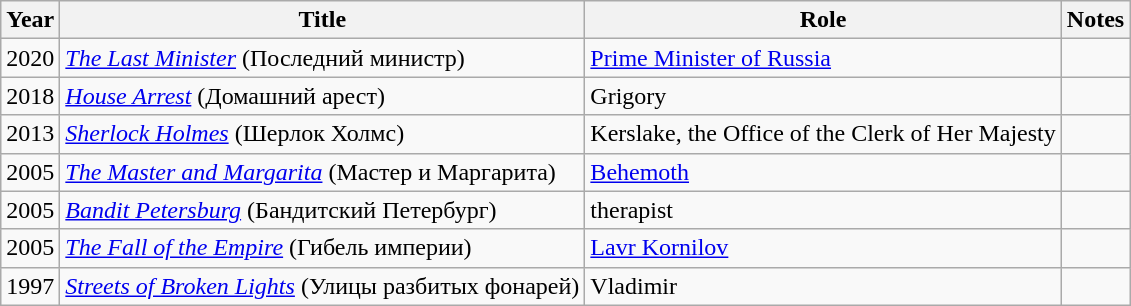<table class="wikitable sortable">
<tr>
<th>Year</th>
<th>Title</th>
<th>Role</th>
<th class="unsortable">Notes</th>
</tr>
<tr>
<td>2020</td>
<td><em><a href='#'>The Last Minister</a></em> (Последний министр)</td>
<td><a href='#'>Prime Minister of Russia</a></td>
<td></td>
</tr>
<tr>
<td>2018</td>
<td><em><a href='#'>House Arrest</a></em> (Домашний арест)</td>
<td>Grigory</td>
<td></td>
</tr>
<tr>
<td>2013</td>
<td><em><a href='#'>Sherlock Holmes</a></em> (Шерлок Холмс)</td>
<td>Kerslake, the Office of the Clerk of Her Majesty</td>
<td></td>
</tr>
<tr>
<td>2005</td>
<td><em><a href='#'>The Master and Margarita</a></em> (Мастер и Маргарита)</td>
<td><a href='#'>Behemoth</a></td>
<td></td>
</tr>
<tr>
<td>2005</td>
<td><em><a href='#'>Bandit Petersburg</a></em> (Бандитский Петербург)</td>
<td>therapist</td>
<td></td>
</tr>
<tr>
<td>2005</td>
<td><em><a href='#'>The Fall of the Empire</a></em> (Гибель империи)</td>
<td><a href='#'>Lavr Kornilov</a></td>
<td></td>
</tr>
<tr>
<td>1997</td>
<td><em><a href='#'>Streets of Broken Lights</a></em> (Улицы разбитых фонарей)</td>
<td>Vladimir</td>
<td></td>
</tr>
</table>
